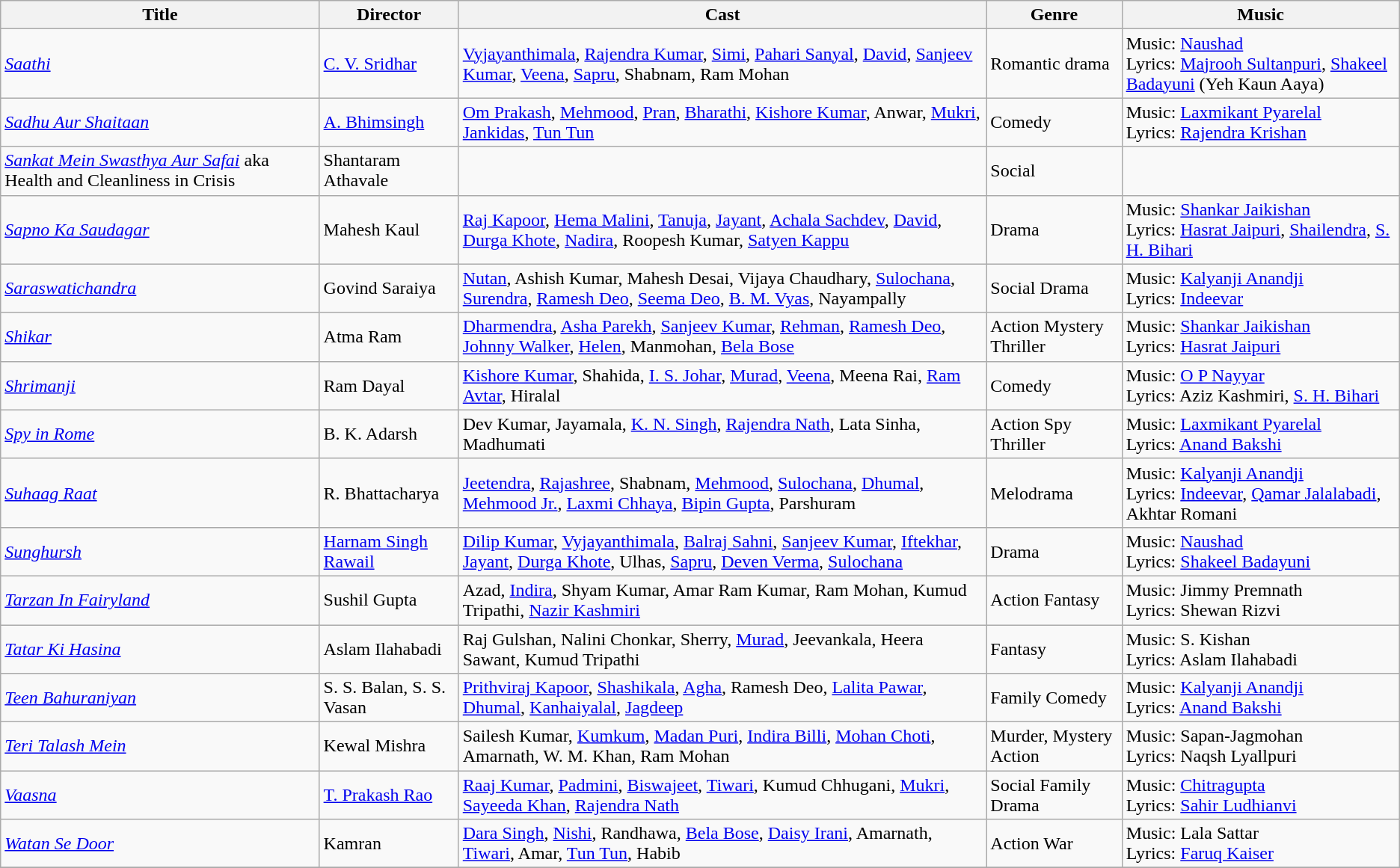<table class="wikitable">
<tr>
<th>Title</th>
<th>Director</th>
<th>Cast</th>
<th>Genre</th>
<th>Music</th>
</tr>
<tr>
<td><em><a href='#'>Saathi</a></em></td>
<td><a href='#'>C. V. Sridhar</a></td>
<td><a href='#'>Vyjayanthimala</a>, <a href='#'>Rajendra Kumar</a>, <a href='#'>Simi</a>, <a href='#'>Pahari Sanyal</a>, <a href='#'>David</a>, <a href='#'>Sanjeev Kumar</a>, <a href='#'>Veena</a>, <a href='#'>Sapru</a>, Shabnam, Ram Mohan</td>
<td>Romantic drama</td>
<td>Music: <a href='#'>Naushad</a><br>Lyrics: <a href='#'>Majrooh Sultanpuri</a>, <a href='#'>Shakeel Badayuni</a> (Yeh Kaun Aaya)</td>
</tr>
<tr>
<td><em><a href='#'>Sadhu Aur Shaitaan</a></em></td>
<td><a href='#'>A. Bhimsingh</a></td>
<td><a href='#'>Om Prakash</a>, <a href='#'>Mehmood</a>, <a href='#'>Pran</a>, <a href='#'>Bharathi</a>, <a href='#'>Kishore Kumar</a>, Anwar, <a href='#'>Mukri</a>, <a href='#'>Jankidas</a>, <a href='#'>Tun Tun</a></td>
<td>Comedy</td>
<td>Music: <a href='#'>Laxmikant Pyarelal</a><br>Lyrics: <a href='#'>Rajendra Krishan</a></td>
</tr>
<tr>
<td><em><a href='#'>Sankat Mein Swasthya Aur Safai</a></em> aka Health and Cleanliness in Crisis</td>
<td>Shantaram Athavale</td>
<td></td>
<td>Social</td>
<td></td>
</tr>
<tr>
<td><em><a href='#'>Sapno Ka Saudagar</a></em></td>
<td>Mahesh Kaul</td>
<td><a href='#'>Raj Kapoor</a>, <a href='#'>Hema Malini</a>, <a href='#'>Tanuja</a>, <a href='#'>Jayant</a>, <a href='#'>Achala Sachdev</a>, <a href='#'>David</a>, <a href='#'>Durga Khote</a>, <a href='#'>Nadira</a>, Roopesh Kumar, <a href='#'>Satyen Kappu</a></td>
<td>Drama</td>
<td>Music: <a href='#'>Shankar Jaikishan</a><br>Lyrics: <a href='#'>Hasrat Jaipuri</a>, <a href='#'>Shailendra</a>, <a href='#'>S. H. Bihari</a></td>
</tr>
<tr>
<td><em><a href='#'>Saraswatichandra</a></em></td>
<td>Govind Saraiya</td>
<td><a href='#'>Nutan</a>, Ashish Kumar, Mahesh Desai, Vijaya Chaudhary, <a href='#'>Sulochana</a>, <a href='#'>Surendra</a>, <a href='#'>Ramesh Deo</a>, <a href='#'>Seema Deo</a>, <a href='#'>B. M. Vyas</a>, Nayampally</td>
<td>Social Drama</td>
<td>Music: <a href='#'>Kalyanji Anandji </a><br>Lyrics: <a href='#'>Indeevar</a></td>
</tr>
<tr>
<td><em><a href='#'>Shikar</a></em></td>
<td>Atma Ram</td>
<td><a href='#'>Dharmendra</a>, <a href='#'>Asha Parekh</a>, <a href='#'>Sanjeev Kumar</a>, <a href='#'>Rehman</a>, <a href='#'>Ramesh Deo</a>, <a href='#'>Johnny Walker</a>, <a href='#'>Helen</a>, Manmohan, <a href='#'>Bela Bose</a></td>
<td>Action Mystery Thriller</td>
<td>Music: <a href='#'>Shankar Jaikishan</a><br>Lyrics: <a href='#'>Hasrat Jaipuri</a></td>
</tr>
<tr>
<td><em><a href='#'>Shrimanji</a></em></td>
<td>Ram Dayal</td>
<td><a href='#'>Kishore Kumar</a>, Shahida, <a href='#'>I. S. Johar</a>, <a href='#'>Murad</a>, <a href='#'>Veena</a>, Meena Rai, <a href='#'>Ram Avtar</a>, Hiralal</td>
<td>Comedy</td>
<td>Music: <a href='#'>O P Nayyar</a><br>Lyrics: Aziz Kashmiri, <a href='#'>S. H. Bihari</a></td>
</tr>
<tr>
<td><em><a href='#'>Spy in Rome</a></em></td>
<td>B. K. Adarsh</td>
<td>Dev Kumar, Jayamala, <a href='#'>K. N. Singh</a>, <a href='#'>Rajendra Nath</a>, Lata Sinha, Madhumati</td>
<td>Action Spy Thriller</td>
<td>Music: <a href='#'>Laxmikant Pyarelal</a><br>Lyrics: <a href='#'>Anand Bakshi</a></td>
</tr>
<tr>
<td><em><a href='#'>Suhaag Raat</a></em></td>
<td>R. Bhattacharya</td>
<td><a href='#'>Jeetendra</a>, <a href='#'>Rajashree</a>, Shabnam, <a href='#'>Mehmood</a>, <a href='#'>Sulochana</a>, <a href='#'>Dhumal</a>, <a href='#'>Mehmood Jr.</a>, <a href='#'>Laxmi Chhaya</a>, <a href='#'>Bipin Gupta</a>, Parshuram</td>
<td>Melodrama</td>
<td>Music: <a href='#'>Kalyanji Anandji</a><br>Lyrics: <a href='#'>Indeevar</a>, <a href='#'>Qamar Jalalabadi</a>, Akhtar Romani</td>
</tr>
<tr>
<td><em><a href='#'>Sunghursh</a></em></td>
<td><a href='#'>Harnam Singh Rawail</a></td>
<td><a href='#'>Dilip Kumar</a>, <a href='#'>Vyjayanthimala</a>, <a href='#'>Balraj Sahni</a>, <a href='#'>Sanjeev Kumar</a>, <a href='#'>Iftekhar</a>, <a href='#'>Jayant</a>, <a href='#'>Durga Khote</a>, Ulhas, <a href='#'>Sapru</a>, <a href='#'>Deven Verma</a>, <a href='#'>Sulochana</a></td>
<td>Drama</td>
<td>Music: <a href='#'>Naushad</a><br>Lyrics: <a href='#'>Shakeel Badayuni</a></td>
</tr>
<tr>
<td><em><a href='#'>Tarzan In Fairyland</a></em></td>
<td>Sushil Gupta</td>
<td>Azad, <a href='#'>Indira</a>, Shyam Kumar, Amar Ram Kumar, Ram Mohan, Kumud Tripathi, <a href='#'>Nazir Kashmiri</a></td>
<td>Action Fantasy</td>
<td>Music: Jimmy Premnath<br>Lyrics: Shewan Rizvi</td>
</tr>
<tr>
<td><em><a href='#'>Tatar Ki Hasina</a></em></td>
<td>Aslam Ilahabadi</td>
<td>Raj Gulshan, Nalini Chonkar, Sherry, <a href='#'>Murad</a>, Jeevankala,  Heera Sawant, Kumud Tripathi</td>
<td>Fantasy</td>
<td>Music:  S. Kishan<br>Lyrics: Aslam Ilahabadi</td>
</tr>
<tr>
<td><em><a href='#'>Teen Bahuraniyan</a></em></td>
<td>S. S. Balan, S. S. Vasan</td>
<td><a href='#'>Prithviraj Kapoor</a>, <a href='#'>Shashikala</a>, <a href='#'>Agha</a>,  Ramesh Deo, <a href='#'>Lalita Pawar</a>, <a href='#'>Dhumal</a>, <a href='#'>Kanhaiyalal</a>, <a href='#'>Jagdeep</a></td>
<td>Family Comedy</td>
<td>Music: <a href='#'>Kalyanji Anandji</a><br>Lyrics: <a href='#'>Anand Bakshi</a></td>
</tr>
<tr>
<td><em><a href='#'>Teri Talash Mein</a></em></td>
<td>Kewal Mishra</td>
<td>Sailesh Kumar, <a href='#'>Kumkum</a>, <a href='#'>Madan Puri</a>, <a href='#'>Indira Billi</a>, <a href='#'>Mohan Choti</a>, Amarnath, W. M. Khan, Ram Mohan</td>
<td>Murder, Mystery Action</td>
<td>Music: Sapan-Jagmohan<br>Lyrics: Naqsh Lyallpuri</td>
</tr>
<tr>
<td><em><a href='#'>Vaasna</a></em></td>
<td><a href='#'>T. Prakash Rao</a></td>
<td><a href='#'>Raaj Kumar</a>, <a href='#'>Padmini</a>, <a href='#'>Biswajeet</a>, <a href='#'>Tiwari</a>, Kumud Chhugani, <a href='#'>Mukri</a>, <a href='#'>Sayeeda Khan</a>, <a href='#'>Rajendra Nath</a></td>
<td>Social Family Drama</td>
<td>Music: <a href='#'>Chitragupta</a><br>Lyrics: <a href='#'>Sahir Ludhianvi</a></td>
</tr>
<tr>
<td><em><a href='#'>Watan Se Door</a></em></td>
<td>Kamran</td>
<td><a href='#'>Dara Singh</a>, <a href='#'>Nishi</a>, Randhawa, <a href='#'>Bela Bose</a>, <a href='#'>Daisy Irani</a>, Amarnath, <a href='#'>Tiwari</a>, Amar, <a href='#'>Tun Tun</a>, Habib</td>
<td>Action War</td>
<td>Music: Lala Sattar<br>Lyrics: <a href='#'>Faruq Kaiser</a></td>
</tr>
<tr>
</tr>
</table>
